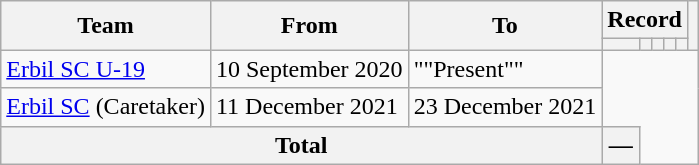<table class=wikitable style=text-align:center>
<tr>
<th rowspan=2>Team</th>
<th rowspan=2>From</th>
<th rowspan=2>To</th>
<th colspan=5>Record</th>
<th rowspan=2></th>
</tr>
<tr>
<th></th>
<th></th>
<th></th>
<th></th>
<th></th>
</tr>
<tr>
<td align=left><a href='#'>Erbil SC U-19</a></td>
<td align=left>10 September 2020</td>
<td align=left>""Present""<br></td>
</tr>
<tr>
<td align=left><a href='#'>Erbil SC</a> (Caretaker)</td>
<td align=left>11 December 2021</td>
<td align=left>23 December 2021<br></td>
</tr>
<tr>
<th colspan=3>Total<br></th>
<th>—</th>
</tr>
</table>
